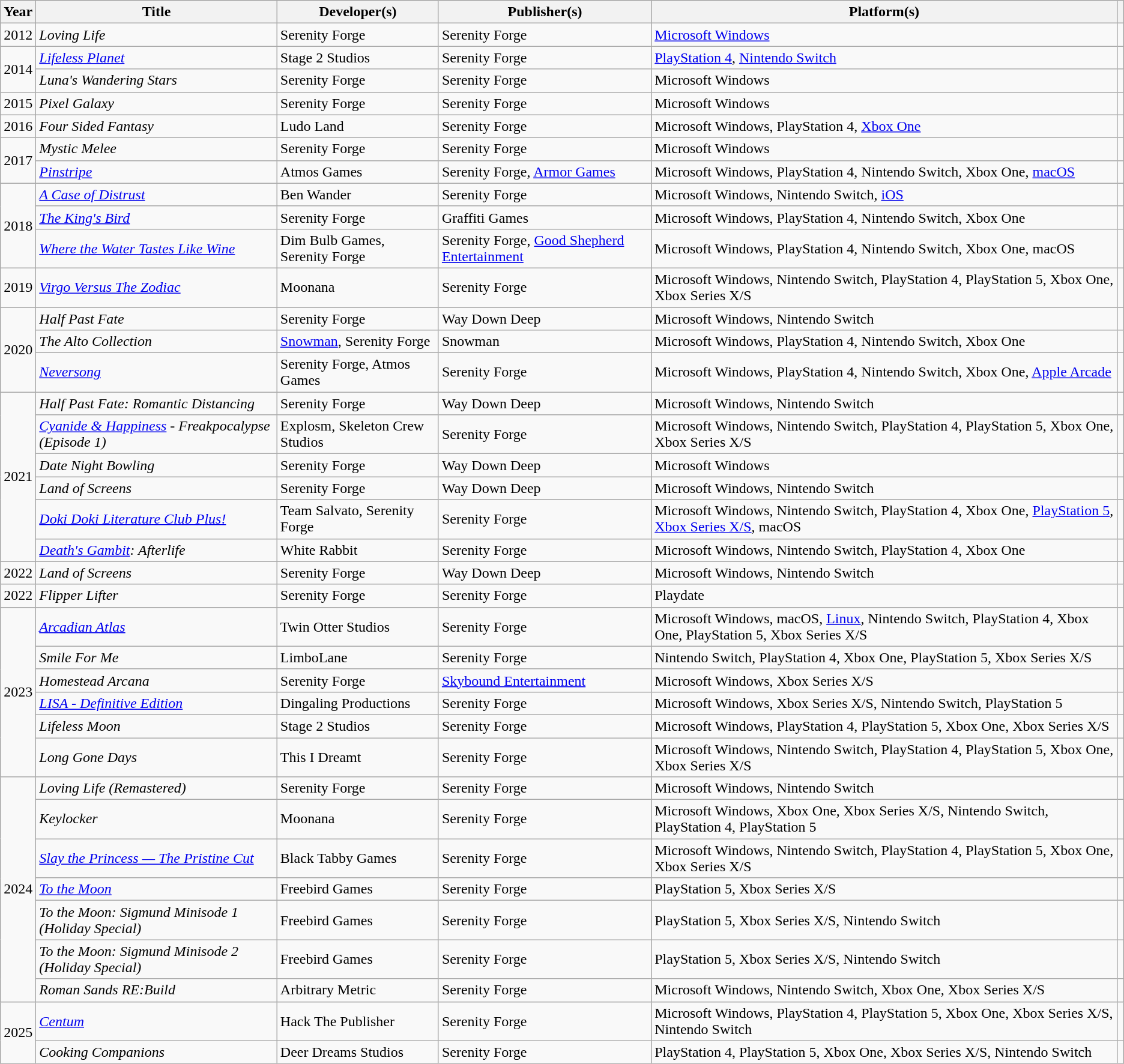<table class="wikitable sortable">
<tr>
<th>Year</th>
<th>Title</th>
<th>Developer(s)</th>
<th>Publisher(s)</th>
<th>Platform(s)</th>
<th></th>
</tr>
<tr>
<td align="center" rowspan="1">2012</td>
<td><em>Loving Life</em></td>
<td>Serenity Forge</td>
<td>Serenity Forge</td>
<td><a href='#'>Microsoft Windows</a></td>
<td></td>
</tr>
<tr>
<td align="center" rowspan="2">2014</td>
<td><em><a href='#'>Lifeless Planet</a></em></td>
<td>Stage 2 Studios</td>
<td>Serenity Forge</td>
<td><a href='#'>PlayStation 4</a>, <a href='#'>Nintendo Switch</a></td>
<td align="center"></td>
</tr>
<tr>
<td><em>Luna's Wandering Stars</em></td>
<td>Serenity Forge</td>
<td>Serenity Forge</td>
<td>Microsoft Windows</td>
<td align="center"></td>
</tr>
<tr>
<td align="center" rowspan="1">2015</td>
<td><em>Pixel Galaxy</em></td>
<td>Serenity Forge</td>
<td>Serenity Forge</td>
<td>Microsoft Windows</td>
<td align="center"></td>
</tr>
<tr>
<td align="center" rowspan="1">2016</td>
<td><em>Four Sided Fantasy</em></td>
<td>Ludo Land</td>
<td>Serenity Forge</td>
<td>Microsoft Windows, PlayStation 4, <a href='#'>Xbox One</a></td>
<td align="center"></td>
</tr>
<tr>
<td align="center" rowspan="2">2017</td>
<td><em>Mystic Melee</em></td>
<td>Serenity Forge</td>
<td>Serenity Forge</td>
<td>Microsoft Windows</td>
<td></td>
</tr>
<tr>
<td><em><a href='#'>Pinstripe</a></em></td>
<td>Atmos Games</td>
<td>Serenity Forge, <a href='#'>Armor Games</a></td>
<td>Microsoft Windows, PlayStation 4, Nintendo Switch, Xbox One, <a href='#'>macOS</a></td>
<td align="center"></td>
</tr>
<tr>
<td align="center" rowspan="3">2018</td>
<td><em><a href='#'>A Case of Distrust</a></em></td>
<td>Ben Wander</td>
<td>Serenity Forge</td>
<td>Microsoft Windows, Nintendo Switch, <a href='#'>iOS</a></td>
<td align="center"></td>
</tr>
<tr>
<td><em><a href='#'>The King's Bird</a></em></td>
<td>Serenity Forge</td>
<td>Graffiti Games</td>
<td>Microsoft Windows, PlayStation 4, Nintendo Switch, Xbox One</td>
<td align="center"></td>
</tr>
<tr>
<td><em><a href='#'>Where the Water Tastes Like Wine</a></em></td>
<td>Dim Bulb Games, Serenity Forge</td>
<td>Serenity Forge, <a href='#'>Good Shepherd Entertainment</a></td>
<td>Microsoft Windows, PlayStation 4, Nintendo Switch, Xbox One, macOS</td>
<td align="center"></td>
</tr>
<tr>
<td align="center">2019</td>
<td><em><a href='#'>Virgo Versus The Zodiac</a></em></td>
<td>Moonana</td>
<td>Serenity Forge</td>
<td>Microsoft Windows, Nintendo Switch, PlayStation 4, PlayStation 5, Xbox One, Xbox Series X/S</td>
<td align="center"></td>
</tr>
<tr>
<td rowspan="3">2020</td>
<td><em>Half Past Fate</em></td>
<td>Serenity Forge</td>
<td>Way Down Deep</td>
<td>Microsoft Windows, Nintendo Switch</td>
<td align="center"></td>
</tr>
<tr>
<td><em>The Alto Collection</em></td>
<td><a href='#'>Snowman</a>, Serenity Forge</td>
<td>Snowman</td>
<td>Microsoft Windows, PlayStation 4, Nintendo Switch, Xbox One</td>
<td align="center"></td>
</tr>
<tr>
<td><em><a href='#'>Neversong</a></em></td>
<td>Serenity Forge, Atmos Games</td>
<td>Serenity Forge</td>
<td>Microsoft Windows, PlayStation 4, Nintendo Switch, Xbox One, <a href='#'>Apple Arcade</a></td>
<td align="center"></td>
</tr>
<tr>
<td align="center" rowspan="6">2021</td>
<td><em>Half Past Fate: Romantic Distancing</em></td>
<td>Serenity Forge</td>
<td>Way Down Deep</td>
<td>Microsoft Windows, Nintendo Switch</td>
<td align="center"></td>
</tr>
<tr>
<td><em><a href='#'>Cyanide & Happiness</a> - Freakpocalypse (Episode 1)</em></td>
<td>Explosm, Skeleton Crew Studios</td>
<td>Serenity Forge</td>
<td>Microsoft Windows, Nintendo Switch, PlayStation 4, PlayStation 5, Xbox One, Xbox Series X/S</td>
<td align="center"></td>
</tr>
<tr>
<td><em>Date Night Bowling</em></td>
<td>Serenity Forge</td>
<td>Way Down Deep</td>
<td>Microsoft Windows</td>
<td align="center"></td>
</tr>
<tr>
<td><em>Land of Screens</em></td>
<td>Serenity Forge</td>
<td>Way Down Deep</td>
<td>Microsoft Windows, Nintendo Switch</td>
<td align="center"></td>
</tr>
<tr>
<td><em><a href='#'>Doki Doki Literature Club Plus!</a></em></td>
<td>Team Salvato, Serenity Forge</td>
<td>Serenity Forge</td>
<td>Microsoft Windows, Nintendo Switch, PlayStation 4, Xbox One, <a href='#'>PlayStation 5</a>, <a href='#'>Xbox Series X/S</a>, macOS</td>
<td align="center"></td>
</tr>
<tr>
<td><em><a href='#'>Death's Gambit</a>: Afterlife</em></td>
<td>White Rabbit</td>
<td>Serenity Forge</td>
<td>Microsoft Windows, Nintendo Switch, PlayStation 4, Xbox One</td>
<td align="center"></td>
</tr>
<tr>
<td align="center">2022</td>
<td><em>Land of Screens</em></td>
<td>Serenity Forge</td>
<td>Way Down Deep</td>
<td>Microsoft Windows, Nintendo Switch</td>
<td></td>
</tr>
<tr>
<td align="center">2022</td>
<td><em>Flipper Lifter</em></td>
<td>Serenity Forge</td>
<td>Serenity Forge</td>
<td>Playdate</td>
<td></td>
</tr>
<tr>
<td align="center" rowspan="6">2023</td>
<td><em><a href='#'>Arcadian Atlas</a></em></td>
<td>Twin Otter Studios</td>
<td>Serenity Forge</td>
<td>Microsoft Windows, macOS, <a href='#'>Linux</a>, Nintendo Switch, PlayStation 4, Xbox One, PlayStation 5, Xbox Series X/S</td>
<td align="center"></td>
</tr>
<tr>
<td><em>Smile For Me</em></td>
<td>LimboLane</td>
<td>Serenity Forge</td>
<td>Nintendo Switch, PlayStation 4, Xbox One, PlayStation 5, Xbox Series X/S</td>
<td align="center"></td>
</tr>
<tr>
<td><em>Homestead Arcana</em></td>
<td>Serenity Forge</td>
<td><a href='#'>Skybound Entertainment</a></td>
<td>Microsoft Windows, Xbox Series X/S</td>
<td align="center"></td>
</tr>
<tr>
<td><em><a href='#'>LISA - Definitive Edition</a></em></td>
<td>Dingaling Productions</td>
<td>Serenity Forge</td>
<td>Microsoft Windows, Xbox Series X/S, Nintendo Switch, PlayStation 5</td>
<td align="center"></td>
</tr>
<tr>
<td><em>Lifeless Moon</em></td>
<td>Stage 2 Studios</td>
<td>Serenity Forge</td>
<td>Microsoft Windows, PlayStation 4, PlayStation 5, Xbox One, Xbox Series X/S</td>
<td align="center"></td>
</tr>
<tr>
<td><em>Long Gone Days</em></td>
<td>This I Dreamt</td>
<td>Serenity Forge</td>
<td>Microsoft Windows, Nintendo Switch, PlayStation 4, PlayStation 5, Xbox One, Xbox Series X/S</td>
<td align="center"></td>
</tr>
<tr>
<td rowspan="7" align="center">2024</td>
<td><em>Loving Life (Remastered)</em></td>
<td>Serenity Forge</td>
<td>Serenity Forge</td>
<td>Microsoft Windows, Nintendo Switch</td>
<td align="center"></td>
</tr>
<tr>
<td><em>Keylocker</em></td>
<td>Moonana</td>
<td>Serenity Forge</td>
<td>Microsoft Windows, Xbox One, Xbox Series X/S, Nintendo Switch, PlayStation 4, PlayStation 5</td>
<td align="center"></td>
</tr>
<tr>
<td><em><a href='#'>Slay the Princess — The Pristine Cut</a></em></td>
<td>Black Tabby Games</td>
<td>Serenity Forge</td>
<td>Microsoft Windows, Nintendo Switch, PlayStation 4, PlayStation 5, Xbox One, Xbox Series X/S</td>
<td align="center"></td>
</tr>
<tr>
<td><em><a href='#'>To the Moon</a></em></td>
<td>Freebird Games</td>
<td>Serenity Forge</td>
<td>PlayStation 5, Xbox Series X/S</td>
<td align="center"></td>
</tr>
<tr>
<td><em>To the Moon: Sigmund Minisode 1 (Holiday Special)</em></td>
<td>Freebird Games</td>
<td>Serenity Forge</td>
<td>PlayStation 5, Xbox Series X/S, Nintendo Switch</td>
<td></td>
</tr>
<tr>
<td><em>To the Moon: Sigmund Minisode 2 (Holiday Special)</em></td>
<td>Freebird Games</td>
<td>Serenity Forge</td>
<td>PlayStation 5, Xbox Series X/S, Nintendo Switch</td>
<td></td>
</tr>
<tr>
<td><em>Roman Sands RE:Build</em></td>
<td>Arbitrary Metric</td>
<td>Serenity Forge</td>
<td>Microsoft Windows, Nintendo Switch, Xbox One, Xbox Series X/S</td>
<td align="center"></td>
</tr>
<tr>
<td rowspan="2" align="center">2025</td>
<td><em><a href='#'>Centum</a></em></td>
<td>Hack The Publisher</td>
<td>Serenity Forge</td>
<td>Microsoft Windows, PlayStation 4, PlayStation 5, Xbox One, Xbox Series X/S, Nintendo Switch</td>
<td align="center"></td>
</tr>
<tr>
<td><em>Cooking Companions</em></td>
<td>Deer Dreams Studios</td>
<td>Serenity Forge</td>
<td>PlayStation 4, PlayStation 5, Xbox One, Xbox Series X/S, Nintendo Switch</td>
<td></td>
</tr>
</table>
